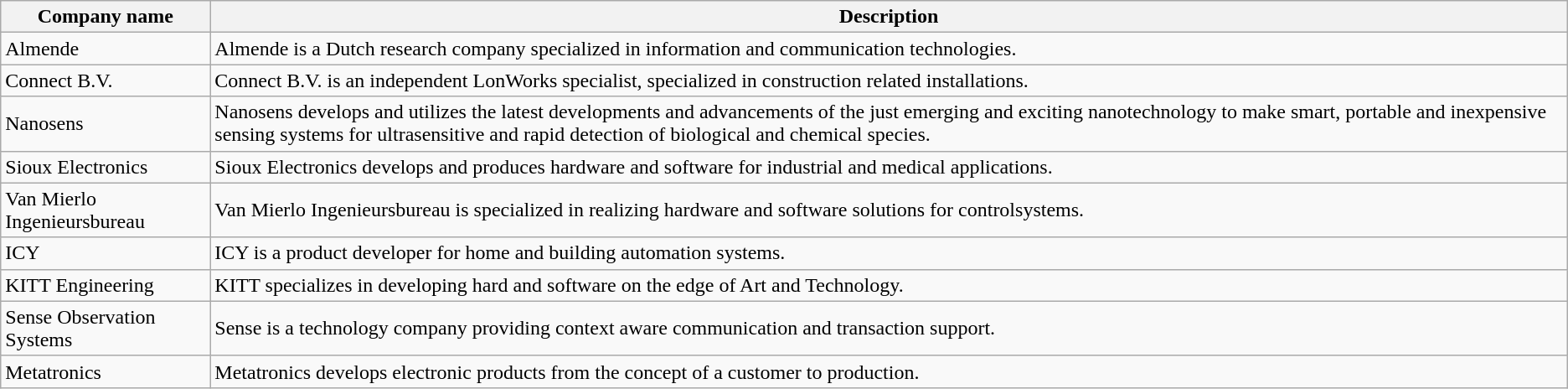<table class="wikitable">
<tr>
<th>Company name</th>
<th>Description</th>
</tr>
<tr>
<td>Almende</td>
<td>Almende is a Dutch research company specialized in information and communication technologies.</td>
</tr>
<tr>
<td>Connect B.V.</td>
<td>Connect B.V. is an independent LonWorks specialist, specialized in construction related installations.</td>
</tr>
<tr>
<td>Nanosens</td>
<td>Nanosens develops and utilizes the latest developments and advancements of the just emerging and exciting nanotechnology to make smart, portable and inexpensive sensing systems for ultrasensitive and rapid detection of biological and chemical species.</td>
</tr>
<tr>
<td>Sioux Electronics</td>
<td>Sioux Electronics develops and produces hardware and software for industrial and medical applications.</td>
</tr>
<tr>
<td>Van Mierlo Ingenieursbureau</td>
<td>Van Mierlo Ingenieursbureau is specialized in realizing hardware and software solutions for controlsystems.</td>
</tr>
<tr>
<td>ICY</td>
<td>ICY is a product developer for home and building automation systems.</td>
</tr>
<tr>
<td>KITT Engineering</td>
<td>KITT specializes in developing hard and software on the edge of Art and Technology.</td>
</tr>
<tr>
<td>Sense Observation Systems</td>
<td>Sense is a technology company providing context aware communication and transaction support.</td>
</tr>
<tr>
<td>Metatronics</td>
<td>Metatronics develops electronic products from the concept of a customer to production.</td>
</tr>
</table>
